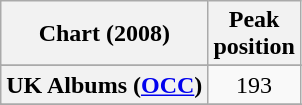<table class="wikitable sortable plainrowheaders" style="text-align:center">
<tr>
<th scope="col">Chart (2008)</th>
<th scope="col">Peak<br> position</th>
</tr>
<tr>
</tr>
<tr>
<th scope="row">UK Albums (<a href='#'>OCC</a>)</th>
<td>193</td>
</tr>
<tr>
</tr>
<tr>
</tr>
</table>
